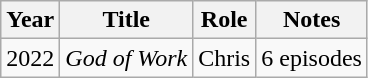<table class="wikitable">
<tr>
<th>Year</th>
<th>Title</th>
<th>Role</th>
<th class="unsortable">Notes</th>
</tr>
<tr>
<td>2022</td>
<td><em>God of Work</em></td>
<td>Chris</td>
<td>6 episodes</td>
</tr>
</table>
